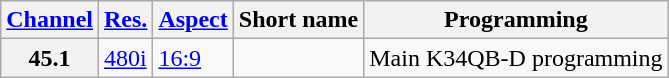<table class="wikitable">
<tr>
<th scope = "col"><a href='#'>Channel</a></th>
<th scope = "col"><a href='#'>Res.</a></th>
<th scope = "col"><a href='#'>Aspect</a></th>
<th scope = "col">Short name</th>
<th scope = "col">Programming</th>
</tr>
<tr>
<th scope = "row">45.1</th>
<td><a href='#'>480i</a></td>
<td><a href='#'>16:9</a></td>
<td></td>
<td>Main K34QB-D programming</td>
</tr>
</table>
